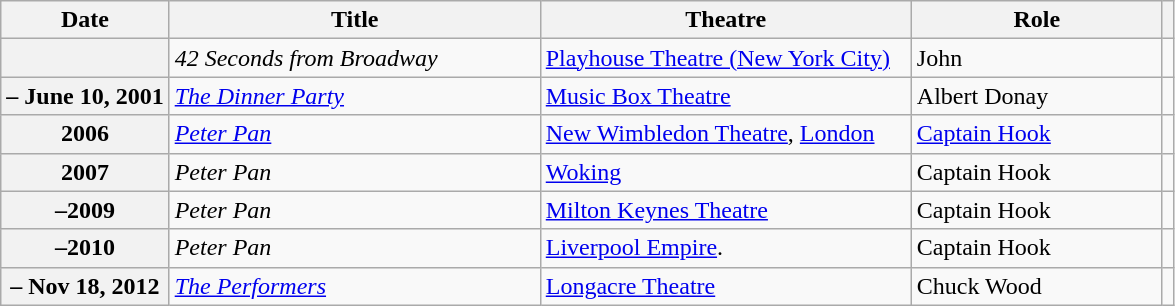<table class="wikitable plainrowheaders sortable">
<tr>
<th scope="col">Date</th>
<th scope="col" style="width: 15em;">Title</th>
<th scope="col" style="width: 15em;">Theatre</th>
<th scope="col" style="width: 10em;">Role</th>
<th scope="col" class="unsortable"></th>
</tr>
<tr>
<th scope="row"></th>
<td><em>42 Seconds from Broadway</em></td>
<td><a href='#'>Playhouse Theatre (New York City)</a></td>
<td>John</td>
<td style="text-align:center;"></td>
</tr>
<tr>
<th scope="row"> – June 10, 2001</th>
<td data-sort-value="Dinner Party, The"><em><a href='#'>The Dinner Party</a></em></td>
<td><a href='#'>Music Box Theatre</a></td>
<td data-sort-value="Donay, Albert">Albert Donay</td>
<td style="text-align:center;"></td>
</tr>
<tr>
<th scope="row">2006</th>
<td data-sort-value="Pan, Peter"><em><a href='#'>Peter Pan</a></em></td>
<td><a href='#'>New Wimbledon Theatre</a>, <a href='#'>London</a></td>
<td><a href='#'>Captain Hook</a></td>
<td style="text-align:center;"></td>
</tr>
<tr>
<th scope="row">2007</th>
<td data-sort-value="Pan, Peter"><em>Peter Pan</em></td>
<td><a href='#'>Woking</a></td>
<td>Captain Hook</td>
<td style="text-align:center;"></td>
</tr>
<tr>
<th scope="row">–2009</th>
<td data-sort-value="Pan, Peter"><em>Peter Pan</em></td>
<td><a href='#'>Milton Keynes Theatre</a></td>
<td>Captain Hook</td>
<td style="text-align:center;"></td>
</tr>
<tr>
<th scope="row">–2010</th>
<td data-sort-value="Pan, Peter"><em>Peter Pan</em></td>
<td><a href='#'>Liverpool Empire</a>.</td>
<td>Captain Hook</td>
<td style="text-align:center;"></td>
</tr>
<tr>
<th scope="row"> – Nov 18, 2012</th>
<td data-sort-value="Performers, The"><em><a href='#'>The Performers</a></em></td>
<td><a href='#'>Longacre Theatre</a></td>
<td data-sort-value="Wood, Chuck">Chuck Wood</td>
<td style="text-align:center;"></td>
</tr>
</table>
